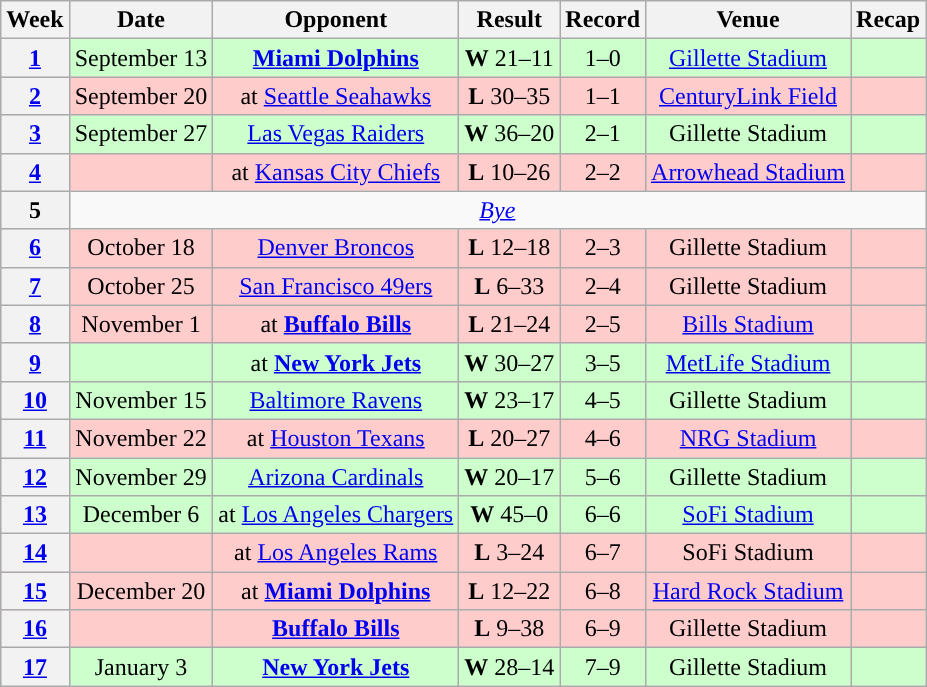<table class="wikitable" style="text-align:center">
<tr>
<th>Week</th>
<th>Date</th>
<th>Opponent</th>
<th>Result</th>
<th>Record</th>
<th>Venue</th>
<th>Recap</th>
</tr>
<tr style="background:#cfc">
<th><a href='#'>1</a></th>
<td>September 13</td>
<td><strong><a href='#'>Miami Dolphins</a></strong></td>
<td><strong>W</strong> 21–11</td>
<td>1–0</td>
<td><a href='#'>Gillette Stadium</a></td>
<td></td>
</tr>
<tr style="background:#fcc">
<th><a href='#'>2</a></th>
<td>September 20</td>
<td>at <a href='#'>Seattle Seahawks</a></td>
<td><strong>L</strong> 30–35</td>
<td>1–1</td>
<td><a href='#'>CenturyLink Field</a></td>
<td></td>
</tr>
<tr style="background:#cfc">
<th><a href='#'>3</a></th>
<td>September 27</td>
<td><a href='#'>Las Vegas Raiders</a></td>
<td><strong>W</strong> 36–20</td>
<td>2–1</td>
<td>Gillette Stadium</td>
<td></td>
</tr>
<tr style="background:#fcc">
<th><a href='#'>4</a></th>
<td></td>
<td>at <a href='#'>Kansas City Chiefs</a></td>
<td><strong>L</strong> 10–26</td>
<td>2–2</td>
<td><a href='#'>Arrowhead Stadium</a></td>
<td></td>
</tr>
<tr>
<th>5</th>
<td colspan="6"><em><a href='#'>Bye</a></em></td>
</tr>
<tr style="background:#fcc">
<th><a href='#'>6</a></th>
<td>October 18</td>
<td><a href='#'>Denver Broncos</a></td>
<td><strong>L</strong> 12–18</td>
<td>2–3</td>
<td>Gillette Stadium</td>
<td></td>
</tr>
<tr style="background:#fcc">
<th><a href='#'>7</a></th>
<td>October 25</td>
<td><a href='#'>San Francisco 49ers</a></td>
<td><strong>L</strong> 6–33</td>
<td>2–4</td>
<td>Gillette Stadium</td>
<td></td>
</tr>
<tr style="background:#fcc">
<th><a href='#'>8</a></th>
<td>November 1</td>
<td>at <strong><a href='#'>Buffalo Bills</a></strong></td>
<td><strong>L</strong> 21–24</td>
<td>2–5</td>
<td><a href='#'>Bills Stadium</a></td>
<td></td>
</tr>
<tr style="background:#cfc">
<th><a href='#'>9</a></th>
<td></td>
<td>at <strong><a href='#'>New York Jets</a></strong></td>
<td><strong>W</strong> 30–27</td>
<td>3–5</td>
<td><a href='#'>MetLife Stadium</a></td>
<td></td>
</tr>
<tr style="background:#cfc">
<th><a href='#'>10</a></th>
<td>November 15</td>
<td><a href='#'>Baltimore Ravens</a></td>
<td><strong>W</strong> 23–17</td>
<td>4–5</td>
<td>Gillette Stadium</td>
<td></td>
</tr>
<tr style="background:#fcc">
<th><a href='#'>11</a></th>
<td>November 22</td>
<td>at <a href='#'>Houston Texans</a></td>
<td><strong>L</strong> 20–27</td>
<td>4–6</td>
<td><a href='#'>NRG Stadium</a></td>
<td></td>
</tr>
<tr style="background:#cfc">
<th><a href='#'>12</a></th>
<td>November 29</td>
<td><a href='#'>Arizona Cardinals</a></td>
<td><strong>W</strong> 20–17</td>
<td>5–6</td>
<td>Gillette Stadium</td>
<td></td>
</tr>
<tr style="background:#cfc">
<th><a href='#'>13</a></th>
<td>December 6</td>
<td>at <a href='#'>Los Angeles Chargers</a></td>
<td><strong>W</strong> 45–0</td>
<td>6–6</td>
<td><a href='#'>SoFi Stadium</a></td>
<td></td>
</tr>
<tr style="background:#fcc">
<th><a href='#'>14</a></th>
<td></td>
<td>at <a href='#'>Los Angeles Rams</a></td>
<td><strong>L</strong> 3–24</td>
<td>6–7</td>
<td>SoFi Stadium</td>
<td></td>
</tr>
<tr style="background:#fcc">
<th><a href='#'>15</a></th>
<td>December 20</td>
<td>at <strong><a href='#'>Miami Dolphins</a></strong></td>
<td><strong>L</strong> 12–22</td>
<td>6–8</td>
<td><a href='#'>Hard Rock Stadium</a></td>
<td></td>
</tr>
<tr style="background:#fcc">
<th><a href='#'>16</a></th>
<td></td>
<td><strong><a href='#'>Buffalo Bills</a></strong></td>
<td><strong>L</strong> 9–38</td>
<td>6–9</td>
<td>Gillette Stadium</td>
<td></td>
</tr>
<tr style="background:#cfc">
<th><a href='#'>17</a></th>
<td>January 3</td>
<td><strong><a href='#'>New York Jets</a></strong></td>
<td><strong>W</strong> 28–14</td>
<td>7–9</td>
<td>Gillette Stadium</td>
<td></td>
</tr>
</table>
